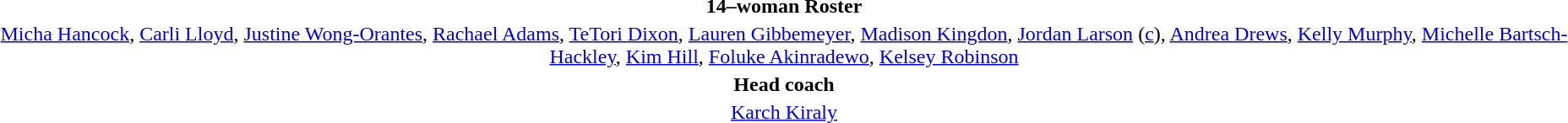<table style="text-align:center; margin-top:2em; margin-left:auto; margin-right:auto">
<tr>
<td><strong>14–woman Roster</strong></td>
</tr>
<tr>
<td><a href='#'>Micha Hancock</a>, <a href='#'>Carli Lloyd</a>, <a href='#'>Justine Wong-Orantes</a>, <a href='#'>Rachael Adams</a>, <a href='#'>TeTori Dixon</a>, <a href='#'>Lauren Gibbemeyer</a>, <a href='#'>Madison Kingdon</a>, <a href='#'>Jordan Larson</a> (<a href='#'>c</a>), <a href='#'>Andrea Drews</a>, <a href='#'>Kelly Murphy</a>, <a href='#'>Michelle Bartsch-Hackley</a>, <a href='#'>Kim Hill</a>, <a href='#'>Foluke Akinradewo</a>, <a href='#'>Kelsey Robinson</a></td>
</tr>
<tr>
<td><strong>Head coach</strong></td>
</tr>
<tr>
<td><a href='#'>Karch Kiraly</a></td>
</tr>
</table>
